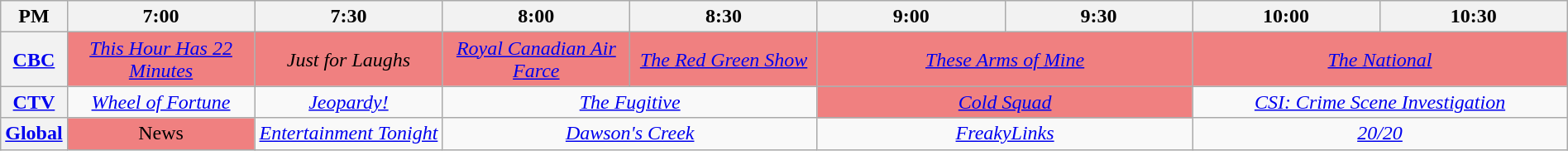<table class="wikitable" width="100%">
<tr>
<th width="4%">PM</th>
<th width="12%">7:00</th>
<th width="12%">7:30</th>
<th width="12%">8:00</th>
<th width="12%">8:30</th>
<th width="12%">9:00</th>
<th width="12%">9:30</th>
<th width="12%">10:00</th>
<th width="12%">10:30</th>
</tr>
<tr align="center">
<th><a href='#'>CBC</a></th>
<td colspan="1" align="center" bgcolor="#F08080"><em><a href='#'>This Hour Has 22 Minutes</a></em></td>
<td colspan="1" align="center" bgcolor="#F08080"><em>Just for Laughs</em></td>
<td colspan="1" align="center" bgcolor="#F08080"><em><a href='#'>Royal Canadian Air Farce</a></em></td>
<td colspan="1" align="center" bgcolor="#F08080"><em><a href='#'>The Red Green Show</a></em></td>
<td colspan="2" align="center" bgcolor="#F08080"><em><a href='#'>These Arms of Mine</a></em></td>
<td colspan="2" align="center" bgcolor="#F08080"><em><a href='#'>The National</a></em></td>
</tr>
<tr align="center">
<th><a href='#'>CTV</a></th>
<td colspan="1" align="center"><em><a href='#'>Wheel of Fortune</a></em></td>
<td colspan="1" align="center"><em><a href='#'>Jeopardy!</a></em></td>
<td colspan="2" align="center"><em><a href='#'>The Fugitive</a></em></td>
<td colspan="2" align="center" bgcolor="#F08080"><em><a href='#'>Cold Squad</a></em></td>
<td colspan="2" align="center"><em><a href='#'>CSI: Crime Scene Investigation</a></em></td>
</tr>
<tr align="center">
<th><a href='#'>Global</a><br></th>
<td colspan="1" align="center" bgcolor="#F08080">News</td>
<td colspan="1" align="center"><em><a href='#'>Entertainment Tonight</a></em></td>
<td colspan="2" align="center"><em><a href='#'>Dawson's Creek</a></em></td>
<td colspan="2" align="center"><em><a href='#'>FreakyLinks</a></em></td>
<td colspan="2" align="center"><em><a href='#'>20/20</a></em></td>
</tr>
</table>
